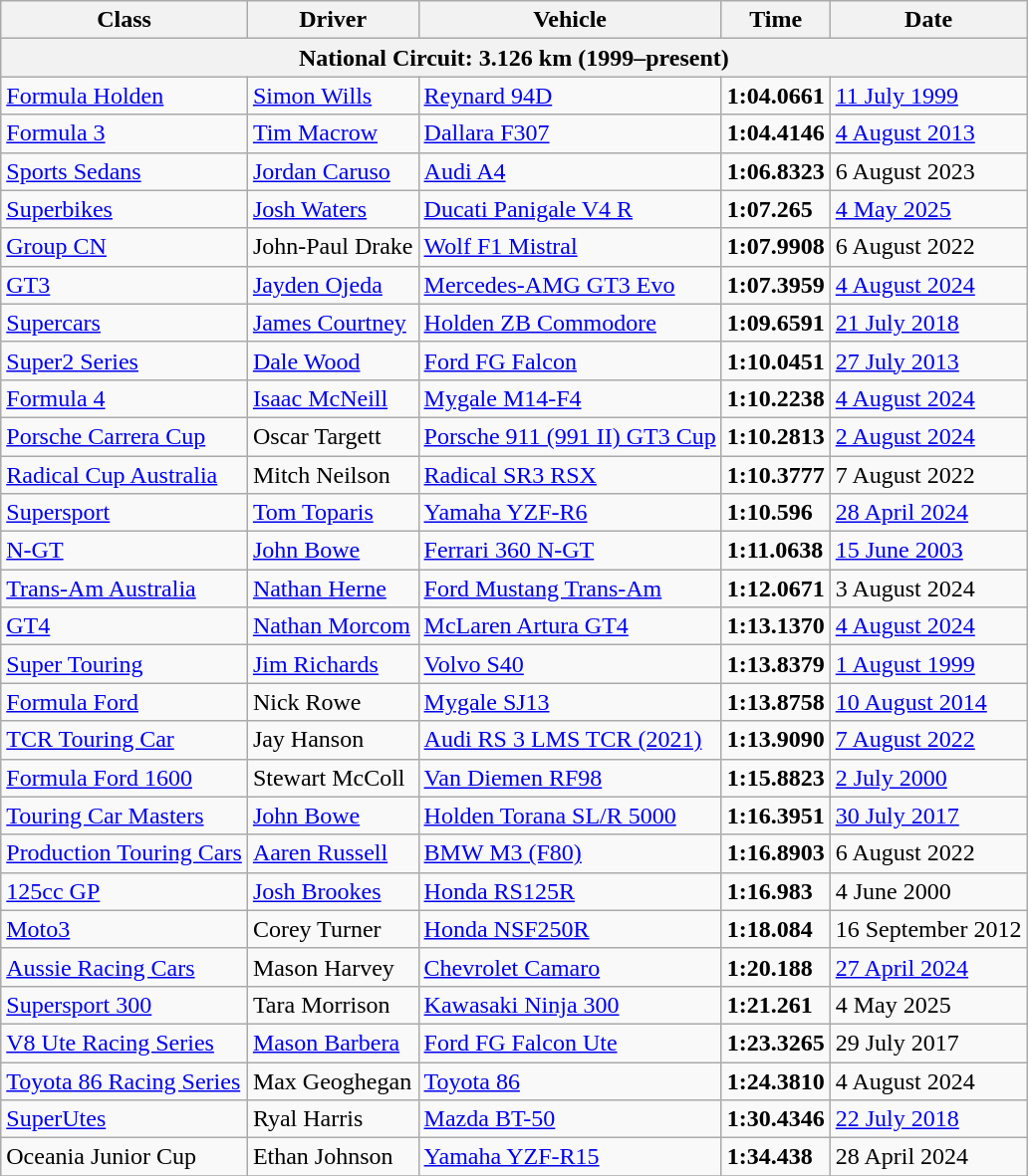<table class="wikitable">
<tr>
<th>Class</th>
<th>Driver</th>
<th>Vehicle</th>
<th>Time</th>
<th>Date</th>
</tr>
<tr>
<th colspan=5>National Circuit: 3.126 km (1999–present)</th>
</tr>
<tr>
<td><a href='#'>Formula Holden</a></td>
<td> <a href='#'>Simon Wills</a></td>
<td><a href='#'>Reynard 94D</a></td>
<td><strong>1:04.0661</strong></td>
<td><a href='#'>11 July 1999</a></td>
</tr>
<tr>
<td><a href='#'>Formula 3</a></td>
<td> <a href='#'>Tim Macrow</a></td>
<td><a href='#'>Dallara F307</a></td>
<td><strong>1:04.4146</strong></td>
<td><a href='#'>4 August 2013</a></td>
</tr>
<tr>
<td><a href='#'>Sports Sedans</a></td>
<td> <a href='#'>Jordan Caruso</a></td>
<td><a href='#'>Audi A4</a></td>
<td><strong>1:06.8323</strong></td>
<td>6 August 2023</td>
</tr>
<tr>
<td><a href='#'>Superbikes</a></td>
<td> <a href='#'>Josh Waters</a></td>
<td><a href='#'>Ducati Panigale V4 R</a></td>
<td><strong>1:07.265</strong></td>
<td><a href='#'>4 May 2025</a></td>
</tr>
<tr>
<td><a href='#'>Group CN</a></td>
<td> John-Paul Drake</td>
<td><a href='#'>Wolf F1 Mistral</a></td>
<td><strong>1:07.9908</strong></td>
<td>6 August 2022</td>
</tr>
<tr>
<td><a href='#'>GT3</a></td>
<td> <a href='#'>Jayden Ojeda</a></td>
<td><a href='#'>Mercedes-AMG GT3 Evo</a></td>
<td><strong>1:07.3959</strong></td>
<td><a href='#'>4 August 2024</a></td>
</tr>
<tr>
<td><a href='#'>Supercars</a></td>
<td> <a href='#'>James Courtney</a></td>
<td><a href='#'>Holden ZB Commodore</a></td>
<td><strong>1:09.6591</strong></td>
<td><a href='#'>21 July 2018</a></td>
</tr>
<tr>
<td><a href='#'>Super2 Series</a></td>
<td> <a href='#'>Dale Wood</a></td>
<td><a href='#'>Ford FG Falcon</a></td>
<td><strong>1:10.0451</strong></td>
<td><a href='#'>27 July 2013</a></td>
</tr>
<tr>
<td><a href='#'>Formula 4</a></td>
<td> <a href='#'>Isaac McNeill</a></td>
<td><a href='#'>Mygale M14-F4</a></td>
<td><strong>1:10.2238</strong></td>
<td><a href='#'>4 August 2024</a></td>
</tr>
<tr>
<td><a href='#'>Porsche Carrera Cup</a></td>
<td> Oscar Targett</td>
<td><a href='#'>Porsche 911 (991 II) GT3 Cup</a></td>
<td><strong>1:10.2813</strong></td>
<td><a href='#'>2 August 2024</a></td>
</tr>
<tr>
<td><a href='#'>Radical Cup Australia</a></td>
<td> Mitch Neilson</td>
<td><a href='#'>Radical SR3 RSX</a></td>
<td><strong>1:10.3777</strong></td>
<td>7 August 2022</td>
</tr>
<tr>
<td><a href='#'>Supersport</a></td>
<td> <a href='#'>Tom Toparis</a></td>
<td><a href='#'>Yamaha YZF-R6</a></td>
<td><strong>1:10.596</strong></td>
<td><a href='#'>28 April 2024</a></td>
</tr>
<tr>
<td><a href='#'>N-GT</a></td>
<td> <a href='#'>John Bowe</a></td>
<td><a href='#'>Ferrari 360 N-GT</a></td>
<td><strong>1:11.0638</strong></td>
<td><a href='#'>15 June 2003</a></td>
</tr>
<tr>
<td><a href='#'>Trans-Am Australia</a></td>
<td> <a href='#'>Nathan Herne</a></td>
<td><a href='#'>Ford Mustang Trans-Am</a></td>
<td><strong>1:12.0671</strong></td>
<td>3 August 2024</td>
</tr>
<tr>
<td><a href='#'>GT4</a></td>
<td> <a href='#'>Nathan Morcom</a></td>
<td><a href='#'>McLaren Artura GT4</a></td>
<td><strong>1:13.1370</strong></td>
<td><a href='#'>4 August 2024</a></td>
</tr>
<tr>
<td><a href='#'>Super Touring</a></td>
<td> <a href='#'>Jim Richards</a></td>
<td><a href='#'>Volvo S40</a></td>
<td><strong>1:13.8379</strong></td>
<td><a href='#'>1 August 1999</a></td>
</tr>
<tr>
<td><a href='#'>Formula Ford</a></td>
<td> Nick Rowe</td>
<td><a href='#'>Mygale SJ13</a></td>
<td><strong>1:13.8758</strong></td>
<td><a href='#'>10 August 2014</a></td>
</tr>
<tr>
<td><a href='#'>TCR Touring Car</a></td>
<td> Jay Hanson</td>
<td><a href='#'>Audi RS 3 LMS TCR (2021)</a></td>
<td><strong>1:13.9090</strong></td>
<td><a href='#'>7 August 2022</a></td>
</tr>
<tr>
<td><a href='#'>Formula Ford 1600</a></td>
<td> Stewart McColl</td>
<td><a href='#'>Van Diemen RF98</a></td>
<td><strong>1:15.8823</strong></td>
<td><a href='#'>2 July 2000</a></td>
</tr>
<tr>
<td><a href='#'>Touring Car Masters</a></td>
<td> <a href='#'>John Bowe</a></td>
<td><a href='#'>Holden Torana SL/R 5000</a></td>
<td><strong>1:16.3951</strong></td>
<td><a href='#'>30 July 2017</a></td>
</tr>
<tr>
<td><a href='#'>Production Touring Cars</a></td>
<td> <a href='#'>Aaren Russell</a></td>
<td><a href='#'>BMW M3 (F80)</a></td>
<td><strong>1:16.8903</strong></td>
<td>6 August 2022</td>
</tr>
<tr>
<td><a href='#'>125cc GP</a></td>
<td> <a href='#'>Josh Brookes</a></td>
<td><a href='#'>Honda RS125R</a></td>
<td><strong>1:16.983</strong></td>
<td>4 June 2000</td>
</tr>
<tr>
<td><a href='#'>Moto3</a></td>
<td> Corey Turner</td>
<td><a href='#'>Honda NSF250R</a></td>
<td><strong>1:18.084</strong></td>
<td>16 September 2012</td>
</tr>
<tr>
<td><a href='#'>Aussie Racing Cars</a></td>
<td> Mason Harvey</td>
<td><a href='#'>Chevrolet Camaro</a></td>
<td><strong>1:20.188</strong></td>
<td><a href='#'>27 April 2024</a></td>
</tr>
<tr>
<td><a href='#'>Supersport 300</a></td>
<td> Tara Morrison</td>
<td><a href='#'>Kawasaki Ninja 300</a></td>
<td><strong>1:21.261</strong></td>
<td>4 May 2025</td>
</tr>
<tr>
<td><a href='#'>V8 Ute Racing Series</a></td>
<td> <a href='#'>Mason Barbera</a></td>
<td><a href='#'>Ford FG Falcon Ute</a></td>
<td><strong>1:23.3265</strong></td>
<td>29 July 2017</td>
</tr>
<tr>
<td><a href='#'>Toyota 86 Racing Series</a></td>
<td> Max Geoghegan</td>
<td><a href='#'>Toyota 86</a></td>
<td><strong>1:24.3810</strong></td>
<td>4 August 2024</td>
</tr>
<tr>
<td><a href='#'>SuperUtes</a></td>
<td> Ryal Harris</td>
<td><a href='#'>Mazda BT-50</a></td>
<td><strong>1:30.4346</strong></td>
<td><a href='#'>22 July 2018</a></td>
</tr>
<tr>
<td>Oceania Junior Cup</td>
<td> Ethan Johnson</td>
<td><a href='#'>Yamaha YZF-R15</a></td>
<td><strong>1:34.438</strong></td>
<td>28 April 2024</td>
</tr>
<tr>
</tr>
</table>
